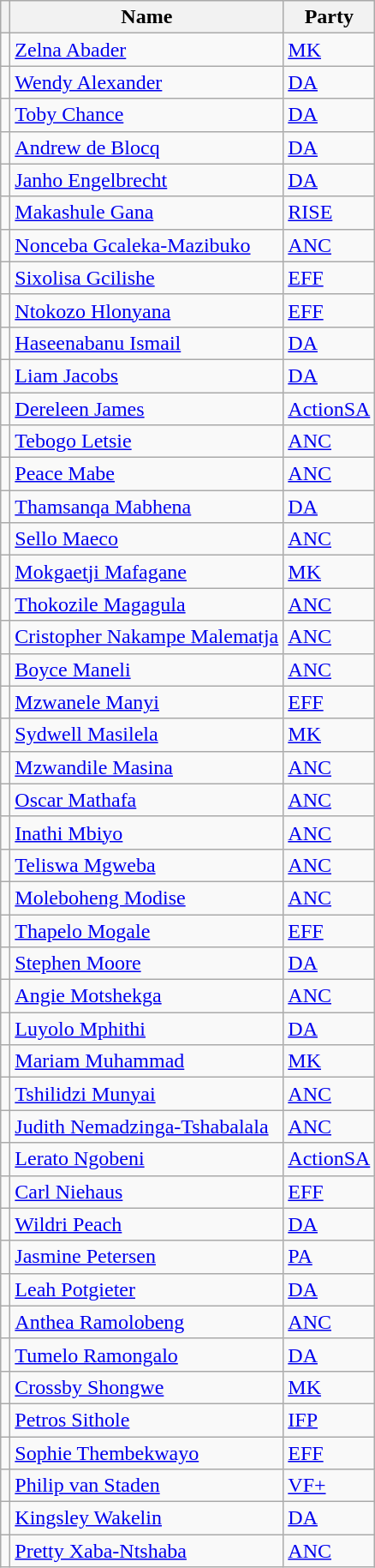<table class="wikitable sortable">
<tr>
<th class="unsortable"></th>
<th>Name</th>
<th>Party</th>
</tr>
<tr>
<td></td>
<td data-sort-value="Abader, Zelna"><a href='#'>Zelna Abader</a></td>
<td><a href='#'>MK</a></td>
</tr>
<tr>
<td></td>
<td data-sort-value="Alexander, Wendy"><a href='#'>Wendy Alexander</a></td>
<td><a href='#'>DA</a></td>
</tr>
<tr>
<td></td>
<td data-sort-value="Chance, Toby"><a href='#'>Toby Chance</a></td>
<td><a href='#'>DA</a></td>
</tr>
<tr>
<td></td>
<td data-sort-value="de Blocq, Andrew"><a href='#'>Andrew de Blocq</a></td>
<td><a href='#'>DA</a></td>
</tr>
<tr>
<td></td>
<td data-sort-value="Engelbrecht, Janho"><a href='#'>Janho Engelbrecht</a></td>
<td><a href='#'>DA</a></td>
</tr>
<tr>
<td></td>
<td data-sort-value="Gana, Makashule"><a href='#'>Makashule Gana</a></td>
<td><a href='#'>RISE</a></td>
</tr>
<tr>
<td></td>
<td data-sort-value="Gcaleka-Mazibuko, Nonceba"><a href='#'>Nonceba Gcaleka-Mazibuko</a></td>
<td><a href='#'>ANC</a></td>
</tr>
<tr>
<td></td>
<td data-sort-value="Gcilishe, Sixolisa"><a href='#'>Sixolisa Gcilishe</a></td>
<td><a href='#'>EFF</a></td>
</tr>
<tr>
<td></td>
<td data-sort-value="Hlonyana, Ntokozo"><a href='#'>Ntokozo Hlonyana</a></td>
<td><a href='#'>EFF</a></td>
</tr>
<tr>
<td></td>
<td data-sort-value="Ismail, Haseenabanu"><a href='#'>Haseenabanu Ismail</a></td>
<td><a href='#'>DA</a></td>
</tr>
<tr>
<td></td>
<td data-sort-value="Jacobs, Liam"><a href='#'>Liam Jacobs</a></td>
<td><a href='#'>DA</a></td>
</tr>
<tr>
<td></td>
<td data-sort-value="James, Dereleen"><a href='#'>Dereleen James</a></td>
<td><a href='#'>ActionSA</a></td>
</tr>
<tr>
<td></td>
<td data-sort-value="Letsie, Tebogo"><a href='#'>Tebogo Letsie</a></td>
<td><a href='#'>ANC</a></td>
</tr>
<tr>
<td></td>
<td data-sort-value="Mabe, Peace"><a href='#'>Peace Mabe</a></td>
<td><a href='#'>ANC</a></td>
</tr>
<tr>
<td></td>
<td data-sort-value="Mabhena, Thamsanqa"><a href='#'>Thamsanqa Mabhena</a></td>
<td><a href='#'>DA</a></td>
</tr>
<tr>
<td></td>
<td data-sort-value="Maeco, Sello"><a href='#'>Sello Maeco</a></td>
<td><a href='#'>ANC</a></td>
</tr>
<tr>
<td></td>
<td data-sort-value="Mafagane, Mokgaetji"><a href='#'>Mokgaetji Mafagane</a></td>
<td><a href='#'>MK</a></td>
</tr>
<tr>
<td></td>
<td data-sort-value="Magagula, Thokozile"><a href='#'>Thokozile Magagula</a></td>
<td><a href='#'>ANC</a></td>
</tr>
<tr>
<td></td>
<td data-sort-value="Malematja, Cristopher Nakampe"><a href='#'>Cristopher Nakampe Malematja</a></td>
<td><a href='#'>ANC</a></td>
</tr>
<tr>
<td></td>
<td data-sort-value="Maneli, Boyce"><a href='#'>Boyce Maneli</a></td>
<td><a href='#'>ANC</a></td>
</tr>
<tr>
<td></td>
<td data-sort-value="Manyi, Mzwanele"><a href='#'>Mzwanele Manyi</a></td>
<td><a href='#'>EFF</a></td>
</tr>
<tr>
<td></td>
<td data-sort-value="Masilela, Sydwell"><a href='#'>Sydwell Masilela</a></td>
<td><a href='#'>MK</a></td>
</tr>
<tr>
<td></td>
<td data-sort-value="Masina, Mzwandile"><a href='#'>Mzwandile Masina</a></td>
<td><a href='#'>ANC</a></td>
</tr>
<tr>
<td></td>
<td data-sort-value="Mathafa, Oscar"><a href='#'>Oscar Mathafa</a></td>
<td><a href='#'>ANC</a></td>
</tr>
<tr>
<td></td>
<td data-sort-value="Mbiyo, Inathi"><a href='#'>Inathi Mbiyo</a></td>
<td><a href='#'>ANC</a></td>
</tr>
<tr>
<td></td>
<td data-sort-value="Mgweba, Teliswa"><a href='#'>Teliswa Mgweba</a></td>
<td><a href='#'>ANC</a></td>
</tr>
<tr>
<td></td>
<td data-sort-value="Modise, Moleboheng"><a href='#'>Moleboheng Modise</a></td>
<td><a href='#'>ANC</a></td>
</tr>
<tr>
<td></td>
<td data-sort-value="Mogale, Thapelo"><a href='#'>Thapelo Mogale</a></td>
<td><a href='#'>EFF</a></td>
</tr>
<tr>
<td></td>
<td data-sort-value="Moore, Stephen"><a href='#'>Stephen Moore</a></td>
<td><a href='#'>DA</a></td>
</tr>
<tr>
<td></td>
<td data-sort-value="Motshekga, Angie"><a href='#'>Angie Motshekga</a></td>
<td><a href='#'>ANC</a></td>
</tr>
<tr>
<td></td>
<td data-sort-value="Mphithi, Luyolo"><a href='#'>Luyolo Mphithi</a></td>
<td><a href='#'>DA</a></td>
</tr>
<tr>
<td></td>
<td data-sort-value="Muhammad, Mariam"><a href='#'>Mariam Muhammad</a></td>
<td><a href='#'>MK</a></td>
</tr>
<tr>
<td></td>
<td data-sort-value="Munyai, Tshilidzi"><a href='#'>Tshilidzi Munyai</a></td>
<td><a href='#'>ANC</a></td>
</tr>
<tr>
<td></td>
<td data-sort-value="Nemadzinga-Tshabalala, Judith"><a href='#'>Judith Nemadzinga-Tshabalala</a></td>
<td><a href='#'>ANC</a></td>
</tr>
<tr>
<td></td>
<td data-sort-value="Ngobeni, Lerato"><a href='#'>Lerato Ngobeni</a></td>
<td><a href='#'>ActionSA</a></td>
</tr>
<tr>
<td></td>
<td data-sort-value="Niehaus, Carl"><a href='#'>Carl Niehaus</a></td>
<td><a href='#'>EFF</a></td>
</tr>
<tr>
<td></td>
<td data-sort-value="Peach, Wildri"><a href='#'>Wildri Peach</a></td>
<td><a href='#'>DA</a></td>
</tr>
<tr>
<td></td>
<td data-sort-value="Petersen, Jasmine"><a href='#'>Jasmine Petersen</a></td>
<td><a href='#'>PA</a></td>
</tr>
<tr>
<td></td>
<td data-sort-value="Potgieter, Leah"><a href='#'>Leah Potgieter</a></td>
<td><a href='#'>DA</a></td>
</tr>
<tr>
<td></td>
<td data-sort-value="Ramolobeng, Anthea"><a href='#'>Anthea Ramolobeng</a></td>
<td><a href='#'>ANC</a></td>
</tr>
<tr>
<td></td>
<td data-sort-value="Ramongalo, Tumelo"><a href='#'>Tumelo Ramongalo</a></td>
<td><a href='#'>DA</a></td>
</tr>
<tr>
<td></td>
<td data-sort-value="Shongwe, Crossby"><a href='#'>Crossby Shongwe</a></td>
<td><a href='#'>MK</a></td>
</tr>
<tr>
<td></td>
<td data-sort-value="Sithole, Petros"><a href='#'>Petros Sithole</a></td>
<td><a href='#'>IFP</a></td>
</tr>
<tr>
<td></td>
<td data-sort-value="Thembekwayo, Sophie"><a href='#'>Sophie Thembekwayo</a></td>
<td><a href='#'>EFF</a></td>
</tr>
<tr>
<td></td>
<td data-sort-value="van Staden, Philip"><a href='#'>Philip van Staden</a></td>
<td><a href='#'>VF+</a></td>
</tr>
<tr>
<td></td>
<td data-sort-value="Wakelin, Kingsley"><a href='#'>Kingsley Wakelin</a></td>
<td><a href='#'>DA</a></td>
</tr>
<tr>
<td></td>
<td data-sort-value="Xaba-Ntshaba, Pretty"><a href='#'>Pretty Xaba-Ntshaba</a></td>
<td><a href='#'>ANC</a></td>
</tr>
</table>
